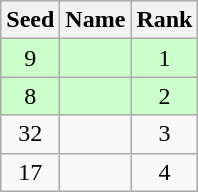<table class="wikitable" style="text-align:center;">
<tr>
<th>Seed</th>
<th>Name</th>
<th>Rank</th>
</tr>
<tr bgcolor="#ccffcc">
<td>9</td>
<td align=left></td>
<td>1</td>
</tr>
<tr bgcolor="#ccffcc">
<td>8</td>
<td align=left></td>
<td>2</td>
</tr>
<tr>
<td>32</td>
<td align=left></td>
<td>3</td>
</tr>
<tr>
<td>17</td>
<td align=left></td>
<td>4</td>
</tr>
</table>
